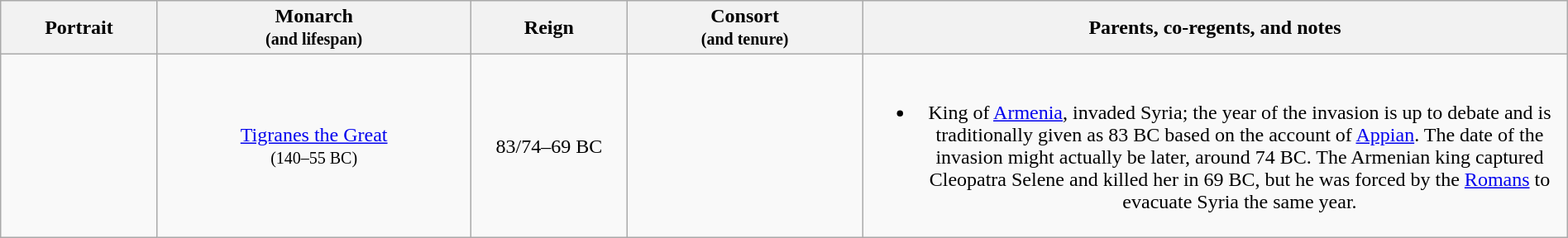<table width=100% class="wikitable">
<tr>
<th width=10%>Portrait</th>
<th width=20%>Monarch<br><small>(and lifespan)</small></th>
<th width=10%>Reign</th>
<th width=15%>Consort<br><small>(and tenure)</small></th>
<th>Parents, co-regents, and notes</th>
</tr>
<tr>
<td align="center"></td>
<td align="center"><a href='#'>Tigranes the Great</a><br><small>(140–55 BC)</small></td>
<td align="center">83/74–69 BC</td>
<td align="center"></td>
<td align="center"><br><ul><li>King of <a href='#'>Armenia</a>, invaded Syria; the year of the invasion is up to debate and is traditionally given as 83 BC based on the account of <a href='#'>Appian</a>. The date of the invasion might actually be later, around 74 BC. The Armenian king captured Cleopatra Selene and killed her in 69 BC, but he was forced by the <a href='#'>Romans</a> to evacuate Syria the same year.</li></ul></td>
</tr>
</table>
